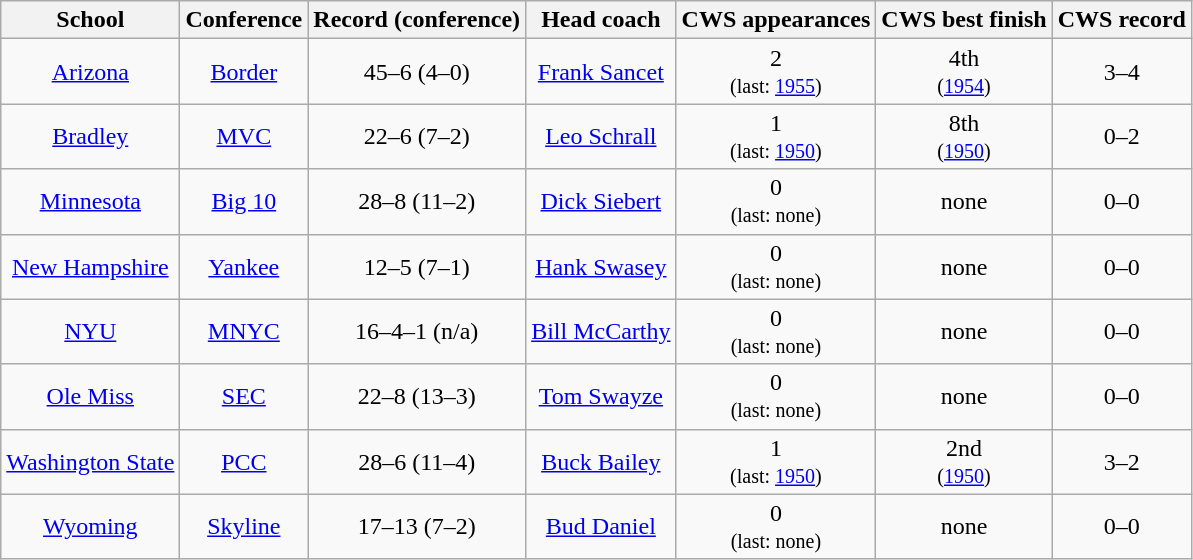<table class="wikitable">
<tr>
<th>School</th>
<th>Conference</th>
<th>Record (conference)</th>
<th>Head coach</th>
<th>CWS appearances</th>
<th>CWS best finish</th>
<th>CWS record</th>
</tr>
<tr align=center>
<td><a href='#'>Arizona</a></td>
<td><a href='#'>Border</a></td>
<td>45–6 (4–0)</td>
<td><a href='#'>Frank Sancet</a></td>
<td>2<br><small>(last: <a href='#'>1955</a>)</small></td>
<td>4th<br><small>(<a href='#'>1954</a>)</small></td>
<td>3–4</td>
</tr>
<tr align=center>
<td><a href='#'>Bradley</a></td>
<td><a href='#'>MVC</a></td>
<td>22–6 (7–2)</td>
<td><a href='#'>Leo Schrall</a></td>
<td>1<br><small>(last: <a href='#'>1950</a>)</small></td>
<td>8th<br><small>(<a href='#'>1950</a>)</small></td>
<td>0–2</td>
</tr>
<tr align=center>
<td><a href='#'>Minnesota</a></td>
<td><a href='#'>Big 10</a></td>
<td>28–8 (11–2)</td>
<td><a href='#'>Dick Siebert</a></td>
<td>0<br><small>(last: none)</small></td>
<td>none</td>
<td>0–0</td>
</tr>
<tr align=center>
<td><a href='#'>New Hampshire</a></td>
<td><a href='#'>Yankee</a></td>
<td>12–5 (7–1)</td>
<td><a href='#'>Hank Swasey</a></td>
<td>0<br><small>(last: none)</small></td>
<td>none</td>
<td>0–0</td>
</tr>
<tr align=center>
<td><a href='#'>NYU</a></td>
<td><a href='#'>MNYC</a></td>
<td>16–4–1 (n/a)</td>
<td><a href='#'>Bill McCarthy</a></td>
<td>0<br><small>(last: none)</small></td>
<td>none</td>
<td>0–0</td>
</tr>
<tr align=center>
<td><a href='#'>Ole Miss</a></td>
<td><a href='#'>SEC</a></td>
<td>22–8 (13–3)</td>
<td><a href='#'>Tom Swayze</a></td>
<td>0<br><small>(last: none)</small></td>
<td>none</td>
<td>0–0</td>
</tr>
<tr align=center>
<td><a href='#'>Washington State</a></td>
<td><a href='#'>PCC</a></td>
<td>28–6 (11–4)</td>
<td><a href='#'>Buck Bailey</a></td>
<td>1<br><small>(last: <a href='#'>1950</a>)</small></td>
<td>2nd<br><small>(<a href='#'>1950</a>)</small></td>
<td>3–2</td>
</tr>
<tr align=center>
<td><a href='#'>Wyoming</a></td>
<td><a href='#'>Skyline</a></td>
<td>17–13 (7–2)</td>
<td><a href='#'>Bud Daniel</a></td>
<td>0<br><small>(last: none)</small></td>
<td>none</td>
<td>0–0</td>
</tr>
</table>
